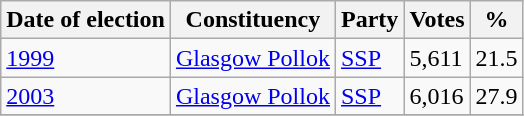<table class="wikitable">
<tr>
<th>Date of election</th>
<th>Constituency</th>
<th>Party</th>
<th>Votes</th>
<th>%</th>
</tr>
<tr>
<td><a href='#'>1999</a></td>
<td><a href='#'>Glasgow Pollok</a></td>
<td><a href='#'>SSP</a></td>
<td>5,611</td>
<td>21.5</td>
</tr>
<tr>
<td><a href='#'>2003</a></td>
<td><a href='#'>Glasgow Pollok</a></td>
<td><a href='#'>SSP</a></td>
<td>6,016</td>
<td>27.9</td>
</tr>
<tr>
</tr>
</table>
